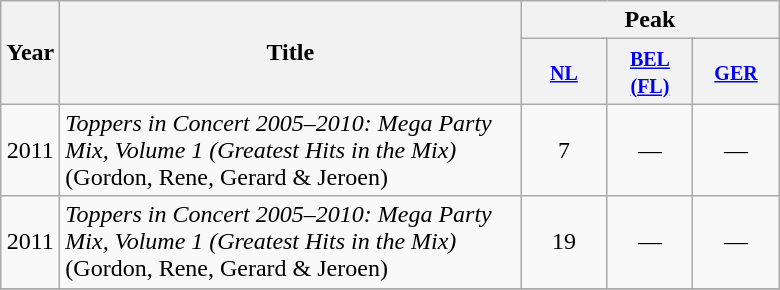<table class="wikitable">
<tr>
<th align="center" rowspan="2" width="10">Year</th>
<th align="center" rowspan="2" width="300">Title</th>
<th align="center" colspan="5" width="50">Peak</th>
</tr>
<tr>
<th width="50"><small><a href='#'>NL</a></small></th>
<th width="50"><small><a href='#'>BEL (FL)</a></small></th>
<th width="50"><small><a href='#'>GER</a></small></th>
</tr>
<tr>
<td align="center" rowspan="1">2011</td>
<td><em>Toppers in Concert 2005–2010: Mega Party Mix, Volume 1 (Greatest Hits in the Mix)</em> <br><span>(Gordon, Rene, Gerard & Jeroen)</span></td>
<td align="center">7</td>
<td align="center">—</td>
<td align="center">—</td>
</tr>
<tr>
<td align="center" rowspan="1">2011</td>
<td><em>Toppers in Concert 2005–2010: Mega Party Mix, Volume 1 (Greatest Hits in the Mix)</em> <br><span>(Gordon, Rene, Gerard & Jeroen)</span></td>
<td align="center">19</td>
<td align="center">—</td>
<td align="center">—</td>
</tr>
<tr>
</tr>
</table>
